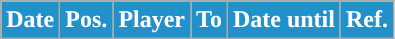<table class="wikitable plainrowheaders sortable">
<tr>
<th style="background:#2191CC; color:#FFFFFF; ">Date</th>
<th style="background:#2191CC; color:#FFFFFF; ">Pos.</th>
<th style="background:#2191CC; color:#FFFFFF; ">Player</th>
<th style="background:#2191CC; color:#FFFFFF; ">To</th>
<th style="background:#2191CC; color:#FFFFFF; ">Date until</th>
<th style="background:#2191CC; color:#FFFFFF; ">Ref.</th>
</tr>
</table>
